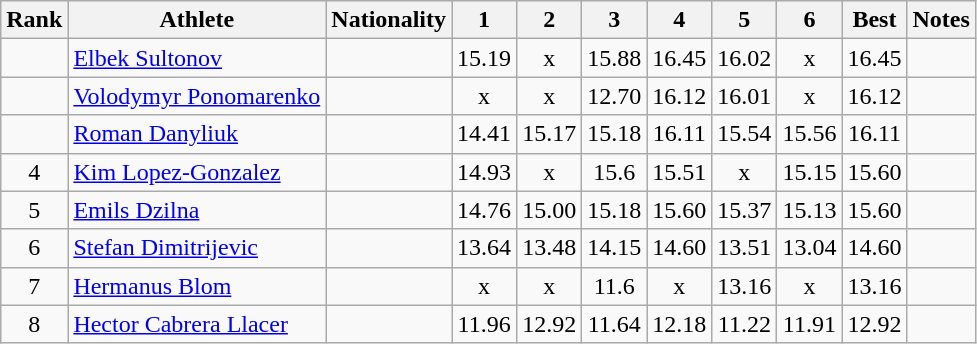<table class="wikitable sortable" style="text-align:center">
<tr>
<th>Rank</th>
<th>Athlete</th>
<th>Nationality</th>
<th>1</th>
<th>2</th>
<th>3</th>
<th>4</th>
<th>5</th>
<th>6</th>
<th>Best</th>
<th>Notes</th>
</tr>
<tr>
<td></td>
<td align=left><a href='#'>Elbek Sultonov</a></td>
<td align=left></td>
<td>15.19</td>
<td>x</td>
<td>15.88</td>
<td>16.45</td>
<td>16.02</td>
<td>x</td>
<td>16.45</td>
<td></td>
</tr>
<tr>
<td></td>
<td align=left><a href='#'>Volodymyr Ponomarenko</a></td>
<td align=left></td>
<td>x</td>
<td>x</td>
<td>12.70</td>
<td>16.12</td>
<td>16.01</td>
<td>x</td>
<td>16.12</td>
<td></td>
</tr>
<tr>
<td></td>
<td align=left><a href='#'>Roman Danyliuk</a></td>
<td align=left></td>
<td>14.41</td>
<td>15.17</td>
<td>15.18</td>
<td>16.11</td>
<td>15.54</td>
<td>15.56</td>
<td>16.11</td>
<td></td>
</tr>
<tr>
<td>4</td>
<td align=left><a href='#'>Kim Lopez-Gonzalez</a></td>
<td align="left"></td>
<td>14.93</td>
<td>x</td>
<td>15.6</td>
<td>15.51</td>
<td>x</td>
<td>15.15</td>
<td>15.60</td>
<td></td>
</tr>
<tr>
<td>5</td>
<td align=left><a href='#'>Emils Dzilna</a></td>
<td align=left></td>
<td>14.76</td>
<td>15.00</td>
<td>15.18</td>
<td>15.60</td>
<td>15.37</td>
<td>15.13</td>
<td>15.60</td>
<td></td>
</tr>
<tr>
<td>6</td>
<td align=left><a href='#'>Stefan Dimitrijevic</a></td>
<td align=left></td>
<td>13.64</td>
<td>13.48</td>
<td>14.15</td>
<td>14.60</td>
<td>13.51</td>
<td>13.04</td>
<td>14.60</td>
<td></td>
</tr>
<tr>
<td>7</td>
<td align=left><a href='#'>Hermanus Blom</a></td>
<td align=left></td>
<td>x</td>
<td>x</td>
<td>11.6</td>
<td>x</td>
<td>13.16</td>
<td>x</td>
<td>13.16</td>
<td></td>
</tr>
<tr>
<td>8</td>
<td align=left><a href='#'>Hector Cabrera Llacer</a></td>
<td align="left"></td>
<td>11.96</td>
<td>12.92</td>
<td>11.64</td>
<td>12.18</td>
<td>11.22</td>
<td>11.91</td>
<td>12.92</td>
<td></td>
</tr>
</table>
